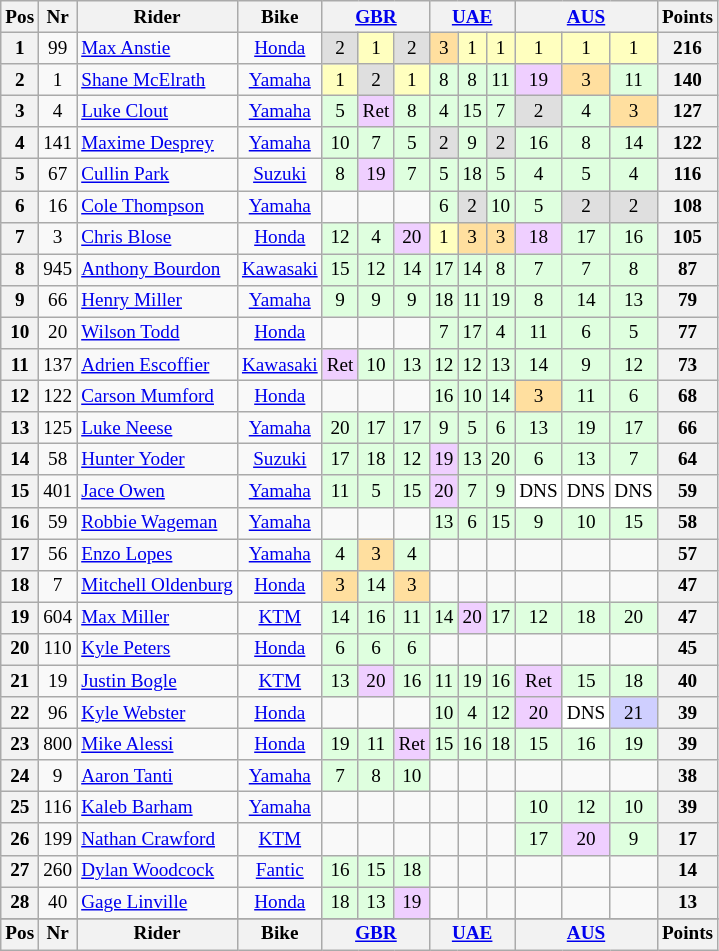<table class="wikitable" style="font-size: 80%; text-align:center">
<tr valign="top">
<th valign="middle">Pos</th>
<th valign="middle">Nr</th>
<th valign="middle">Rider</th>
<th valign="middle">Bike</th>
<th colspan=3><a href='#'>GBR</a><br></th>
<th colspan=3><a href='#'>UAE</a><br></th>
<th colspan=3><a href='#'>AUS</a><br></th>
<th valign="middle">Points</th>
</tr>
<tr>
<th>1</th>
<td>99</td>
<td align=left> <a href='#'>Max Anstie</a></td>
<td><a href='#'>Honda</a></td>
<td style="background:#dfdfdf;">2</td>
<td style="background:#ffffbf;">1</td>
<td style="background:#dfdfdf;">2</td>
<td style="background:#ffdf9f;">3</td>
<td style="background:#ffffbf;">1</td>
<td style="background:#ffffbf;">1</td>
<td style="background:#ffffbf;">1</td>
<td style="background:#ffffbf;">1</td>
<td style="background:#ffffbf;">1</td>
<th>216</th>
</tr>
<tr>
<th>2</th>
<td>1</td>
<td align=left> <a href='#'>Shane McElrath</a></td>
<td><a href='#'>Yamaha</a></td>
<td style="background:#ffffbf;">1</td>
<td style="background:#dfdfdf;">2</td>
<td style="background:#ffffbf;">1</td>
<td style="background:#dfffdf;">8</td>
<td style="background:#dfffdf;">8</td>
<td style="background:#dfffdf;">11</td>
<td style="background:#efcfff;">19</td>
<td style="background:#ffdf9f;">3</td>
<td style="background:#dfffdf;">11</td>
<th>140</th>
</tr>
<tr>
<th>3</th>
<td>4</td>
<td align=left> <a href='#'>Luke Clout</a></td>
<td><a href='#'>Yamaha</a></td>
<td style="background:#dfffdf;">5</td>
<td style="background:#efcfff;">Ret</td>
<td style="background:#dfffdf;">8</td>
<td style="background:#dfffdf;">4</td>
<td style="background:#dfffdf;">15</td>
<td style="background:#dfffdf;">7</td>
<td style="background:#dfdfdf;">2</td>
<td style="background:#dfffdf;">4</td>
<td style="background:#ffdf9f;">3</td>
<th>127</th>
</tr>
<tr>
<th>4</th>
<td>141</td>
<td align=left> <a href='#'>Maxime Desprey</a></td>
<td><a href='#'>Yamaha</a></td>
<td style="background:#dfffdf;">10</td>
<td style="background:#dfffdf;">7</td>
<td style="background:#dfffdf;">5</td>
<td style="background:#dfdfdf;">2</td>
<td style="background:#dfffdf;">9</td>
<td style="background:#dfdfdf;">2</td>
<td style="background:#dfffdf;">16</td>
<td style="background:#dfffdf;">8</td>
<td style="background:#dfffdf;">14</td>
<th>122</th>
</tr>
<tr>
<th>5</th>
<td>67</td>
<td align=left> <a href='#'>Cullin Park</a></td>
<td><a href='#'>Suzuki</a></td>
<td style="background:#dfffdf;">8</td>
<td style="background:#efcfff;">19</td>
<td style="background:#dfffdf;">7</td>
<td style="background:#dfffdf;">5</td>
<td style="background:#dfffdf;">18</td>
<td style="background:#dfffdf;">5</td>
<td style="background:#dfffdf;">4</td>
<td style="background:#dfffdf;">5</td>
<td style="background:#dfffdf;">4</td>
<th>116</th>
</tr>
<tr>
<th>6</th>
<td>16</td>
<td align=left> <a href='#'>Cole Thompson</a></td>
<td><a href='#'>Yamaha</a></td>
<td></td>
<td></td>
<td></td>
<td style="background:#dfffdf;">6</td>
<td style="background:#dfdfdf;">2</td>
<td style="background:#dfffdf;">10</td>
<td style="background:#dfffdf;">5</td>
<td style="background:#dfdfdf;">2</td>
<td style="background:#dfdfdf;">2</td>
<th>108</th>
</tr>
<tr>
<th>7</th>
<td>3</td>
<td align=left> <a href='#'>Chris Blose</a></td>
<td><a href='#'>Honda</a></td>
<td style="background:#dfffdf;">12</td>
<td style="background:#dfffdf;">4</td>
<td style="background:#efcfff;">20</td>
<td style="background:#ffffbf;">1</td>
<td style="background:#ffdf9f;">3</td>
<td style="background:#ffdf9f;">3</td>
<td style="background:#efcfff;">18</td>
<td style="background:#dfffdf;">17</td>
<td style="background:#dfffdf;">16</td>
<th>105</th>
</tr>
<tr>
<th>8</th>
<td>945</td>
<td align=left> <a href='#'>Anthony Bourdon</a></td>
<td><a href='#'>Kawasaki</a></td>
<td style="background:#dfffdf;">15</td>
<td style="background:#dfffdf;">12</td>
<td style="background:#dfffdf;">14</td>
<td style="background:#dfffdf;">17</td>
<td style="background:#dfffdf;">14</td>
<td style="background:#dfffdf;">8</td>
<td style="background:#dfffdf;">7</td>
<td style="background:#dfffdf;">7</td>
<td style="background:#dfffdf;">8</td>
<th>87</th>
</tr>
<tr>
<th>9</th>
<td>66</td>
<td align=left> <a href='#'>Henry Miller</a></td>
<td><a href='#'>Yamaha</a></td>
<td style="background:#dfffdf;">9</td>
<td style="background:#dfffdf;">9</td>
<td style="background:#dfffdf;">9</td>
<td style="background:#dfffdf;">18</td>
<td style="background:#dfffdf;">11</td>
<td style="background:#dfffdf;">19</td>
<td style="background:#dfffdf;">8</td>
<td style="background:#dfffdf;">14</td>
<td style="background:#dfffdf;">13</td>
<th>79</th>
</tr>
<tr>
<th>10</th>
<td>20</td>
<td align=left> <a href='#'>Wilson Todd</a></td>
<td><a href='#'>Honda</a></td>
<td></td>
<td></td>
<td></td>
<td style="background:#dfffdf;">7</td>
<td style="background:#dfffdf;">17</td>
<td style="background:#dfffdf;">4</td>
<td style="background:#dfffdf;">11</td>
<td style="background:#dfffdf;">6</td>
<td style="background:#dfffdf;">5</td>
<th>77</th>
</tr>
<tr>
<th>11</th>
<td>137</td>
<td align=left> <a href='#'>Adrien Escoffier</a></td>
<td><a href='#'>Kawasaki</a></td>
<td style="background:#efcfff;">Ret</td>
<td style="background:#dfffdf;">10</td>
<td style="background:#dfffdf;">13</td>
<td style="background:#dfffdf;">12</td>
<td style="background:#dfffdf;">12</td>
<td style="background:#dfffdf;">13</td>
<td style="background:#dfffdf;">14</td>
<td style="background:#dfffdf;">9</td>
<td style="background:#dfffdf;">12</td>
<th>73</th>
</tr>
<tr>
<th>12</th>
<td>122</td>
<td align=left> <a href='#'>Carson Mumford</a></td>
<td><a href='#'>Honda</a></td>
<td></td>
<td></td>
<td></td>
<td style="background:#dfffdf;">16</td>
<td style="background:#dfffdf;">10</td>
<td style="background:#dfffdf;">14</td>
<td style="background:#ffdf9f;">3</td>
<td style="background:#dfffdf;">11</td>
<td style="background:#dfffdf;">6</td>
<th>68</th>
</tr>
<tr>
<th>13</th>
<td>125</td>
<td align=left> <a href='#'>Luke Neese</a></td>
<td><a href='#'>Yamaha</a></td>
<td style="background:#dfffdf;">20</td>
<td style="background:#dfffdf;">17</td>
<td style="background:#dfffdf;">17</td>
<td style="background:#dfffdf;">9</td>
<td style="background:#dfffdf;">5</td>
<td style="background:#dfffdf;">6</td>
<td style="background:#dfffdf;">13</td>
<td style="background:#dfffdf;">19</td>
<td style="background:#dfffdf;">17</td>
<th>66</th>
</tr>
<tr>
<th>14</th>
<td>58</td>
<td align=left> <a href='#'>Hunter Yoder</a></td>
<td><a href='#'>Suzuki</a></td>
<td style="background:#dfffdf;">17</td>
<td style="background:#dfffdf;">18</td>
<td style="background:#dfffdf;">12</td>
<td style="background:#efcfff;">19</td>
<td style="background:#dfffdf;">13</td>
<td style="background:#dfffdf;">20</td>
<td style="background:#dfffdf;">6</td>
<td style="background:#dfffdf;">13</td>
<td style="background:#dfffdf;">7</td>
<th>64</th>
</tr>
<tr>
<th>15</th>
<td>401</td>
<td align=left> <a href='#'>Jace Owen</a></td>
<td><a href='#'>Yamaha</a></td>
<td style="background:#dfffdf;">11</td>
<td style="background:#dfffdf;">5</td>
<td style="background:#dfffdf;">15</td>
<td style="background:#efcfff;">20</td>
<td style="background:#dfffdf;">7</td>
<td style="background:#dfffdf;">9</td>
<td style="background:#ffffff;">DNS</td>
<td style="background:#ffffff;">DNS</td>
<td style="background:#ffffff;">DNS</td>
<th>59</th>
</tr>
<tr>
<th>16</th>
<td>59</td>
<td align=left> <a href='#'>Robbie Wageman</a></td>
<td><a href='#'>Yamaha</a></td>
<td></td>
<td></td>
<td></td>
<td style="background:#dfffdf;">13</td>
<td style="background:#dfffdf;">6</td>
<td style="background:#dfffdf;">15</td>
<td style="background:#dfffdf;">9</td>
<td style="background:#dfffdf;">10</td>
<td style="background:#dfffdf;">15</td>
<th>58</th>
</tr>
<tr>
<th>17</th>
<td>56</td>
<td align=left> <a href='#'>Enzo Lopes</a></td>
<td><a href='#'>Yamaha</a></td>
<td style="background:#dfffdf;">4</td>
<td style="background:#ffdf9f;">3</td>
<td style="background:#dfffdf;">4</td>
<td></td>
<td></td>
<td></td>
<td></td>
<td></td>
<td></td>
<th>57</th>
</tr>
<tr>
<th>18</th>
<td>7</td>
<td align=left> <a href='#'>Mitchell Oldenburg</a></td>
<td><a href='#'>Honda</a></td>
<td style="background:#ffdf9f;">3</td>
<td style="background:#dfffdf;">14</td>
<td style="background:#ffdf9f;">3</td>
<td></td>
<td></td>
<td></td>
<td></td>
<td></td>
<td></td>
<th>47</th>
</tr>
<tr>
<th>19</th>
<td>604</td>
<td align=left> <a href='#'>Max Miller</a></td>
<td><a href='#'>KTM</a></td>
<td style="background:#dfffdf;">14</td>
<td style="background:#dfffdf;">16</td>
<td style="background:#dfffdf;">11</td>
<td style="background:#dfffdf;">14</td>
<td style="background:#efcfff;">20</td>
<td style="background:#dfffdf;">17</td>
<td style="background:#dfffdf;">12</td>
<td style="background:#dfffdf;">18</td>
<td style="background:#dfffdf;">20</td>
<th>47</th>
</tr>
<tr>
<th>20</th>
<td>110</td>
<td align=left> <a href='#'>Kyle Peters</a></td>
<td><a href='#'>Honda</a></td>
<td style="background:#dfffdf;">6</td>
<td style="background:#dfffdf;">6</td>
<td style="background:#dfffdf;">6</td>
<td></td>
<td></td>
<td></td>
<td></td>
<td></td>
<td></td>
<th>45</th>
</tr>
<tr>
<th>21</th>
<td>19</td>
<td align=left> <a href='#'>Justin Bogle</a></td>
<td><a href='#'>KTM</a></td>
<td style="background:#dfffdf;">13</td>
<td style="background:#efcfff;">20</td>
<td style="background:#dfffdf;">16</td>
<td style="background:#dfffdf;">11</td>
<td style="background:#dfffdf;">19</td>
<td style="background:#dfffdf;">16</td>
<td style="background:#efcfff;">Ret</td>
<td style="background:#dfffdf;">15</td>
<td style="background:#dfffdf;">18</td>
<th>40</th>
</tr>
<tr>
<th>22</th>
<td>96</td>
<td align=left> <a href='#'>Kyle Webster</a></td>
<td><a href='#'>Honda</a></td>
<td></td>
<td></td>
<td></td>
<td style="background:#dfffdf;">10</td>
<td style="background:#dfffdf;">4</td>
<td style="background:#dfffdf;">12</td>
<td style="background:#efcfff;">20</td>
<td style="background:#ffffff;">DNS</td>
<td style="background:#cfcfff;">21</td>
<th>39</th>
</tr>
<tr>
<th>23</th>
<td>800</td>
<td align=left> <a href='#'>Mike Alessi</a></td>
<td><a href='#'>Honda</a></td>
<td style="background:#dfffdf;">19</td>
<td style="background:#dfffdf;">11</td>
<td style="background:#efcfff;">Ret</td>
<td style="background:#dfffdf;">15</td>
<td style="background:#dfffdf;">16</td>
<td style="background:#dfffdf;">18</td>
<td style="background:#dfffdf;">15</td>
<td style="background:#dfffdf;">16</td>
<td style="background:#dfffdf;">19</td>
<th>39</th>
</tr>
<tr>
<th>24</th>
<td>9</td>
<td align=left> <a href='#'>Aaron Tanti</a></td>
<td><a href='#'>Yamaha</a></td>
<td style="background:#dfffdf;">7</td>
<td style="background:#dfffdf;">8</td>
<td style="background:#dfffdf;">10</td>
<td></td>
<td></td>
<td></td>
<td></td>
<td></td>
<td></td>
<th>38</th>
</tr>
<tr>
<th>25</th>
<td>116</td>
<td align=left> <a href='#'>Kaleb Barham</a></td>
<td><a href='#'>Yamaha</a></td>
<td></td>
<td></td>
<td></td>
<td></td>
<td></td>
<td></td>
<td style="background:#dfffdf;">10</td>
<td style="background:#dfffdf;">12</td>
<td style="background:#dfffdf;">10</td>
<th>39</th>
</tr>
<tr>
<th>26</th>
<td>199</td>
<td align=left> <a href='#'>Nathan Crawford</a></td>
<td><a href='#'>KTM</a></td>
<td></td>
<td></td>
<td></td>
<td></td>
<td></td>
<td></td>
<td style="background:#dfffdf;">17</td>
<td style="background:#efcfff;">20</td>
<td style="background:#dfffdf;">9</td>
<th>17</th>
</tr>
<tr>
<th>27</th>
<td>260</td>
<td align=left> <a href='#'>Dylan Woodcock</a></td>
<td><a href='#'>Fantic</a></td>
<td style="background:#dfffdf;">16</td>
<td style="background:#dfffdf;">15</td>
<td style="background:#dfffdf;">18</td>
<td></td>
<td></td>
<td></td>
<td></td>
<td></td>
<td></td>
<th>14</th>
</tr>
<tr>
<th>28</th>
<td>40</td>
<td align=left> <a href='#'>Gage Linville</a></td>
<td><a href='#'>Honda</a></td>
<td style="background:#dfffdf;">18</td>
<td style="background:#dfffdf;">13</td>
<td style="background:#efcfff;">19</td>
<td></td>
<td></td>
<td></td>
<td></td>
<td></td>
<td></td>
<th>13</th>
</tr>
<tr>
</tr>
<tr valign="top">
<th valign="middle">Pos</th>
<th valign="middle">Nr</th>
<th valign="middle">Rider</th>
<th valign="middle">Bike</th>
<th colspan=3><a href='#'>GBR</a><br></th>
<th colspan=3><a href='#'>UAE</a><br></th>
<th colspan=3><a href='#'>AUS</a><br></th>
<th valign="middle">Points</th>
</tr>
</table>
